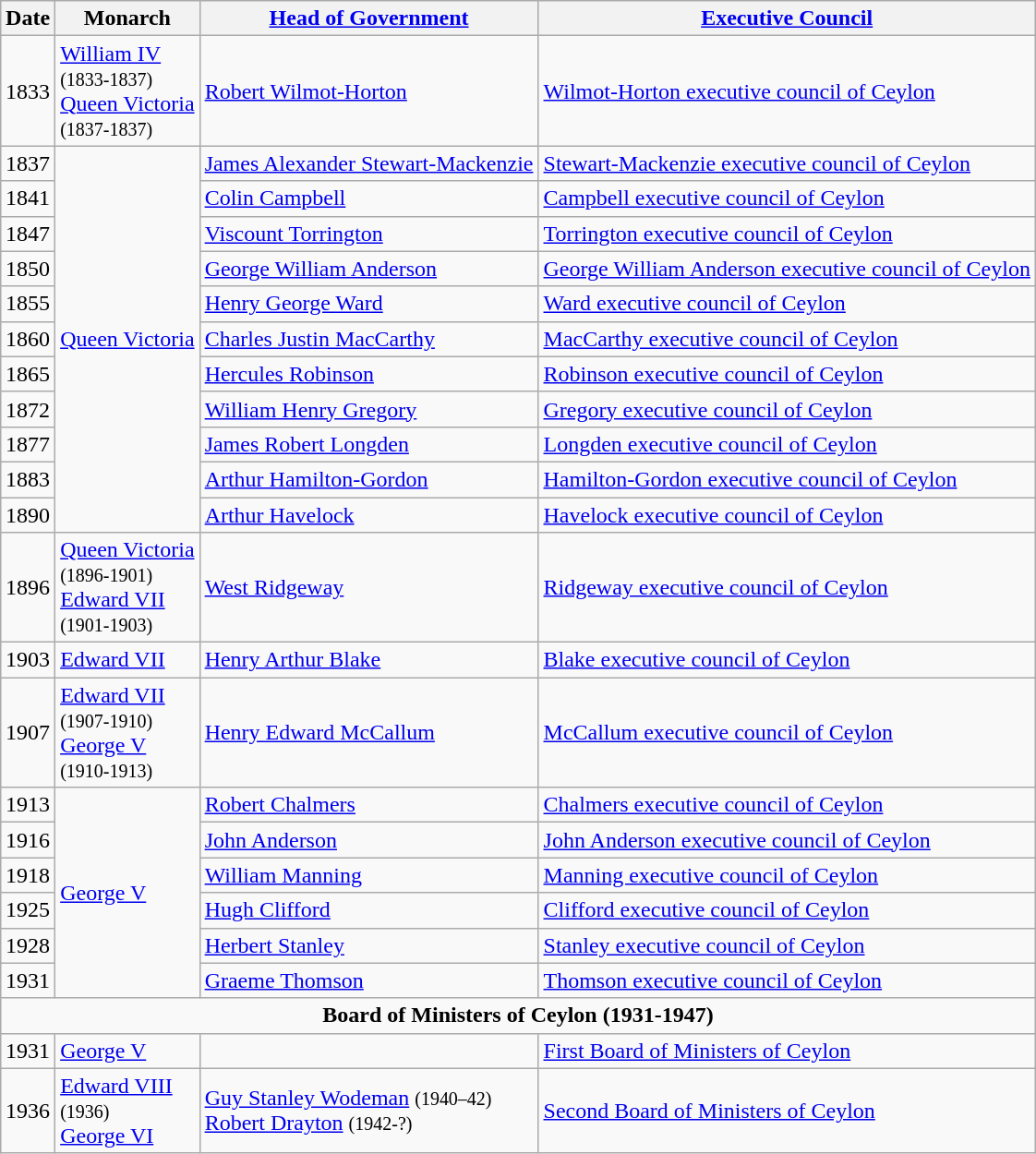<table class="sortable wikitable" style="margin:1em auto;">
<tr>
<th><strong>Date</strong></th>
<th><strong>Monarch</strong></th>
<th><strong><a href='#'>Head of Government</a></strong></th>
<th><strong><a href='#'>Executive Council</a></strong></th>
</tr>
<tr>
<td>1833</td>
<td><a href='#'>William IV</a><br><small>(1833-1837)</small><br><a href='#'>Queen Victoria</a><br><small>(1837-1837)</small></td>
<td><a href='#'>Robert Wilmot-Horton</a></td>
<td><a href='#'>Wilmot-Horton executive council of Ceylon</a></td>
</tr>
<tr>
<td>1837</td>
<td rowspan="11"><a href='#'>Queen Victoria</a></td>
<td><a href='#'>James Alexander Stewart-Mackenzie</a></td>
<td><a href='#'>Stewart-Mackenzie executive council of Ceylon</a></td>
</tr>
<tr>
<td>1841</td>
<td><a href='#'>Colin Campbell</a></td>
<td><a href='#'>Campbell executive council of Ceylon</a></td>
</tr>
<tr>
<td>1847</td>
<td><a href='#'>Viscount Torrington</a></td>
<td><a href='#'>Torrington executive council of Ceylon</a></td>
</tr>
<tr>
<td>1850</td>
<td><a href='#'>George William Anderson</a></td>
<td><a href='#'>George William Anderson executive council of Ceylon</a></td>
</tr>
<tr>
<td>1855</td>
<td><a href='#'>Henry George Ward</a></td>
<td><a href='#'>Ward executive council of Ceylon</a></td>
</tr>
<tr>
<td>1860</td>
<td><a href='#'>Charles Justin MacCarthy</a></td>
<td><a href='#'>MacCarthy executive council of Ceylon</a></td>
</tr>
<tr>
<td>1865</td>
<td><a href='#'>Hercules Robinson</a></td>
<td><a href='#'>Robinson executive council of Ceylon</a></td>
</tr>
<tr>
<td>1872</td>
<td><a href='#'>William Henry Gregory</a></td>
<td><a href='#'>Gregory executive council of Ceylon</a></td>
</tr>
<tr>
<td>1877</td>
<td><a href='#'>James Robert Longden</a></td>
<td><a href='#'>Longden executive council of Ceylon</a></td>
</tr>
<tr>
<td>1883</td>
<td><a href='#'>Arthur Hamilton-Gordon</a></td>
<td><a href='#'>Hamilton-Gordon executive council of Ceylon</a></td>
</tr>
<tr>
<td>1890</td>
<td><a href='#'>Arthur Havelock</a></td>
<td><a href='#'>Havelock executive council of Ceylon</a></td>
</tr>
<tr>
<td>1896</td>
<td><a href='#'>Queen Victoria</a><br><small>(1896-1901)</small><br><a href='#'>Edward VII</a><br><small>(1901-1903)</small></td>
<td><a href='#'>West Ridgeway</a></td>
<td><a href='#'>Ridgeway executive council of Ceylon</a></td>
</tr>
<tr>
<td>1903</td>
<td><a href='#'>Edward VII</a></td>
<td><a href='#'>Henry Arthur Blake</a></td>
<td><a href='#'>Blake executive council of Ceylon</a></td>
</tr>
<tr>
<td>1907</td>
<td><a href='#'>Edward VII</a><br><small>(1907-1910)</small><br><a href='#'>George V</a><br><small>(1910-1913)</small></td>
<td><a href='#'>Henry Edward McCallum</a></td>
<td><a href='#'>McCallum executive council of Ceylon</a></td>
</tr>
<tr>
<td>1913</td>
<td rowspan="6"><a href='#'>George V</a></td>
<td><a href='#'>Robert Chalmers</a></td>
<td><a href='#'>Chalmers executive council of Ceylon</a></td>
</tr>
<tr>
<td>1916</td>
<td><a href='#'>John Anderson</a></td>
<td><a href='#'>John Anderson executive council of Ceylon</a></td>
</tr>
<tr>
<td>1918</td>
<td><a href='#'>William Manning</a></td>
<td><a href='#'>Manning executive council of Ceylon</a></td>
</tr>
<tr>
<td>1925</td>
<td><a href='#'>Hugh Clifford</a></td>
<td><a href='#'>Clifford executive council of Ceylon</a></td>
</tr>
<tr>
<td>1928</td>
<td><a href='#'>Herbert Stanley</a></td>
<td><a href='#'>Stanley executive council of Ceylon</a></td>
</tr>
<tr>
<td>1931</td>
<td><a href='#'>Graeme Thomson</a></td>
<td><a href='#'>Thomson executive council of Ceylon</a></td>
</tr>
<tr>
<td colspan=4 align=center><strong>Board of Ministers of Ceylon (1931-1947)</strong></td>
</tr>
<tr>
<td>1931</td>
<td><a href='#'>George V</a></td>
<td></td>
<td><a href='#'>First Board of Ministers of Ceylon</a></td>
</tr>
<tr>
<td>1936</td>
<td rowspan="2"><a href='#'>Edward VIII</a><br><small>(1936)</small><br><a href='#'>George VI</a></td>
<td><a href='#'>Guy Stanley Wodeman</a> <small>(1940–42)</small><br><a href='#'>Robert Drayton</a> <small>(1942-?)</small></td>
<td><a href='#'>Second Board of Ministers of Ceylon</a></td>
</tr>
</table>
